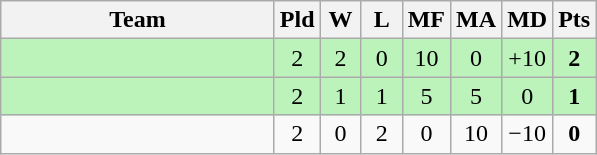<table class="wikitable" style="text-align:center">
<tr>
<th width="175">Team</th>
<th width="20">Pld</th>
<th width="20">W</th>
<th width="20">L</th>
<th width="20">MF</th>
<th width="20">MA</th>
<th width="20">MD</th>
<th width="20">Pts</th>
</tr>
<tr bgcolor="bbf3bb">
<td align="left"></td>
<td>2</td>
<td>2</td>
<td>0</td>
<td>10</td>
<td>0</td>
<td>+10</td>
<td><strong>2</strong></td>
</tr>
<tr bgcolor="bbf3bb">
<td align="left"></td>
<td>2</td>
<td>1</td>
<td>1</td>
<td>5</td>
<td>5</td>
<td>0</td>
<td><strong>1</strong></td>
</tr>
<tr>
<td align="left"></td>
<td>2</td>
<td>0</td>
<td>2</td>
<td>0</td>
<td>10</td>
<td>−10</td>
<td><strong>0</strong></td>
</tr>
</table>
